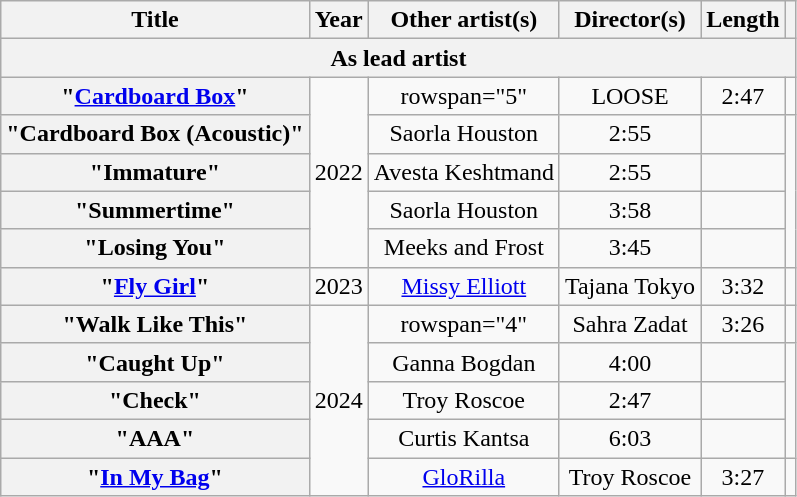<table class="wikitable plainrowheaders" style="text-align:center">
<tr>
<th scope="col">Title</th>
<th scope="col">Year</th>
<th scope="col">Other artist(s)</th>
<th scope="col">Director(s)</th>
<th scope="col">Length</th>
<th scope="col" class=unsortable></th>
</tr>
<tr>
<th scope="col" colspan="6">As lead artist</th>
</tr>
<tr>
<th scope="row">"<a href='#'>Cardboard Box</a>"</th>
<td rowspan="5">2022</td>
<td>rowspan="5" </td>
<td>LOOSE</td>
<td>2:47</td>
<td></td>
</tr>
<tr>
<th scope="row">"Cardboard Box (Acoustic)"</th>
<td>Saorla Houston</td>
<td>2:55</td>
<td></td>
</tr>
<tr>
<th scope="row">"Immature"</th>
<td>Avesta Keshtmand</td>
<td>2:55</td>
<td></td>
</tr>
<tr>
<th scope="row">"Summertime"</th>
<td>Saorla Houston</td>
<td>3:58</td>
<td></td>
</tr>
<tr>
<th scope="row">"Losing You"</th>
<td>Meeks and Frost</td>
<td>3:45</td>
<td></td>
</tr>
<tr>
<th scope="row">"<a href='#'>Fly Girl</a>"</th>
<td>2023</td>
<td><a href='#'>Missy Elliott</a></td>
<td>Tajana Tokyo</td>
<td>3:32</td>
<td></td>
</tr>
<tr>
<th scope="row">"Walk Like This"</th>
<td rowspan="5">2024</td>
<td>rowspan="4" </td>
<td>Sahra Zadat</td>
<td>3:26</td>
<td></td>
</tr>
<tr>
<th scope="row">"Caught Up"</th>
<td>Ganna Bogdan</td>
<td>4:00</td>
<td></td>
</tr>
<tr>
<th scope="row">"Check"</th>
<td>Troy Roscoe</td>
<td>2:47</td>
<td></td>
</tr>
<tr>
<th scope="row">"AAA"</th>
<td>Curtis Kantsa</td>
<td>6:03</td>
<td></td>
</tr>
<tr>
<th scope="row">"<a href='#'>In My Bag</a>"</th>
<td><a href='#'>GloRilla</a></td>
<td>Troy Roscoe</td>
<td>3:27</td>
<td></td>
</tr>
</table>
